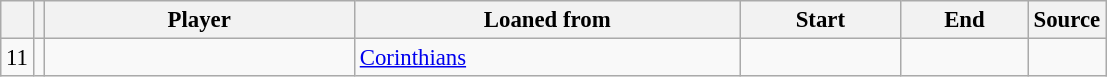<table class="wikitable plainrowheaders sortable" style="font-size:95%">
<tr>
<th></th>
<th></th>
<th scope="col" style="width:200px;">Player</th>
<th scope="col" style="width:250px;">Loaned from</th>
<th scope="col" style="width:100px;">Start</th>
<th scope="col" style="width:78px;">End</th>
<th>Source</th>
</tr>
<tr>
<td align=center>11</td>
<td align=center></td>
<td></td>
<td> <a href='#'>Corinthians</a></td>
<td align=center></td>
<td align=center></td>
<td align=center></td>
</tr>
</table>
